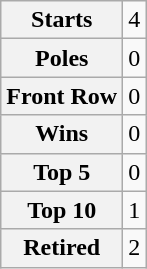<table class="wikitable" style="text-align:center">
<tr>
<th>Starts</th>
<td>4</td>
</tr>
<tr>
<th>Poles</th>
<td>0</td>
</tr>
<tr>
<th>Front Row</th>
<td>0</td>
</tr>
<tr>
<th>Wins</th>
<td>0</td>
</tr>
<tr>
<th>Top 5</th>
<td>0</td>
</tr>
<tr>
<th>Top 10</th>
<td>1</td>
</tr>
<tr>
<th>Retired</th>
<td>2</td>
</tr>
</table>
